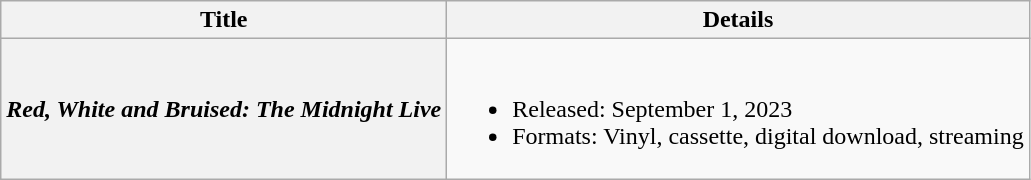<table class="wikitable plainrowheaders">
<tr>
<th>Title</th>
<th>Details</th>
</tr>
<tr>
<th scope="row"><em>Red, White and Bruised: The Midnight Live</em></th>
<td><br><ul><li>Released: September 1, 2023</li><li>Formats: Vinyl, cassette, digital download, streaming</li></ul></td>
</tr>
</table>
